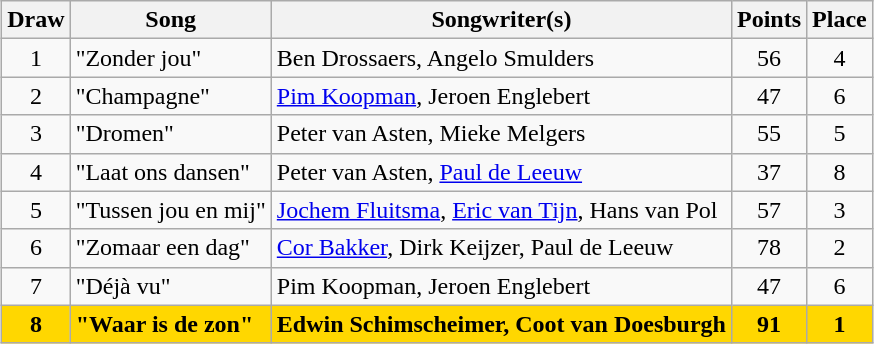<table class="sortable wikitable" style="margin: 1em auto 1em auto; text-align:center;">
<tr>
<th>Draw</th>
<th>Song</th>
<th>Songwriter(s)</th>
<th>Points</th>
<th>Place</th>
</tr>
<tr>
<td>1</td>
<td align="left">"Zonder jou"</td>
<td align="left">Ben Drossaers, Angelo Smulders</td>
<td>56</td>
<td>4</td>
</tr>
<tr>
<td>2</td>
<td align="left">"Champagne"</td>
<td align="left"><a href='#'>Pim Koopman</a>, Jeroen Englebert</td>
<td>47</td>
<td>6</td>
</tr>
<tr>
<td>3</td>
<td align="left">"Dromen"</td>
<td align="left">Peter van Asten, Mieke Melgers</td>
<td>55</td>
<td>5</td>
</tr>
<tr>
<td>4</td>
<td align="left">"Laat ons dansen"</td>
<td align="left">Peter van Asten, <a href='#'>Paul de Leeuw</a></td>
<td>37</td>
<td>8</td>
</tr>
<tr>
<td>5</td>
<td align="left">"Tussen jou en mij"</td>
<td align="left"><a href='#'>Jochem Fluitsma</a>, <a href='#'>Eric van Tijn</a>, Hans van Pol</td>
<td>57</td>
<td>3</td>
</tr>
<tr>
<td>6</td>
<td align="left">"Zomaar een dag"</td>
<td align="left"><a href='#'>Cor Bakker</a>, Dirk Keijzer, Paul de Leeuw</td>
<td>78</td>
<td>2</td>
</tr>
<tr>
<td>7</td>
<td align="left">"Déjà vu"</td>
<td align="left">Pim Koopman, Jeroen Englebert</td>
<td>47</td>
<td>6</td>
</tr>
<tr style="font-weight:bold; background:gold;">
<td>8</td>
<td align="left">"Waar is de zon"</td>
<td align="left">Edwin Schimscheimer, Coot van Doesburgh</td>
<td>91</td>
<td>1</td>
</tr>
</table>
